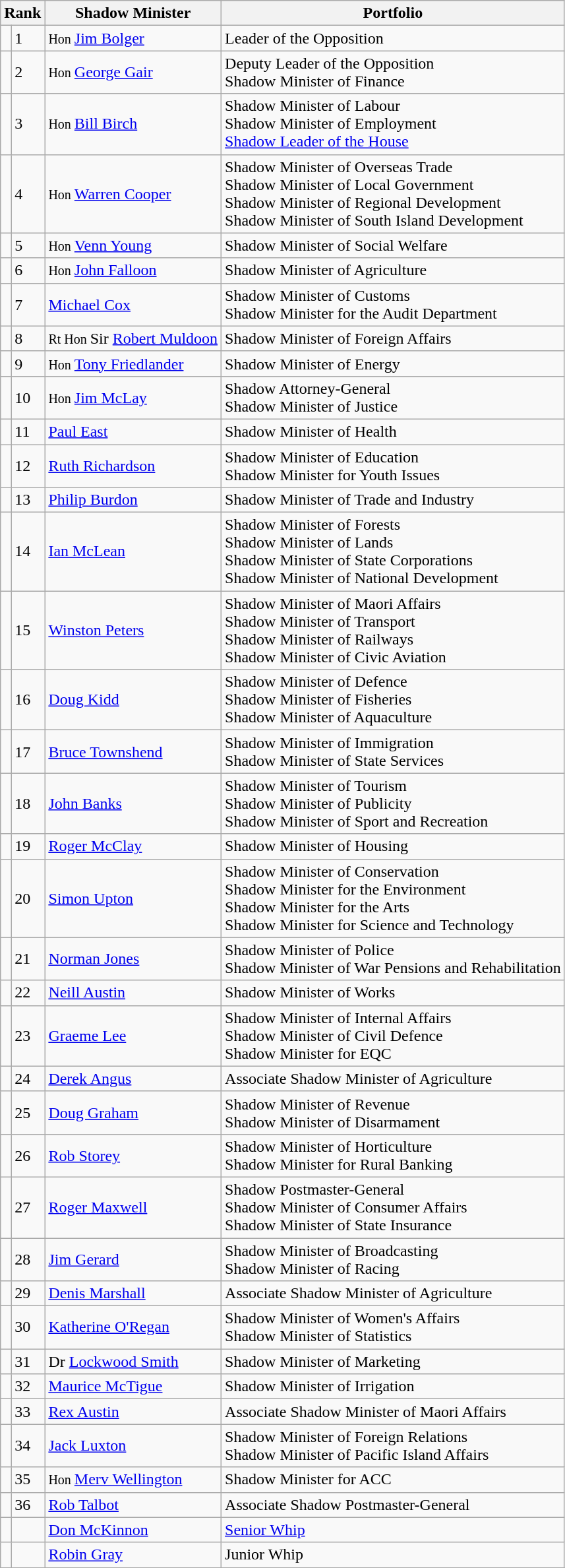<table class="wikitable">
<tr>
<th colspan="2">Rank</th>
<th>Shadow Minister</th>
<th>Portfolio</th>
</tr>
<tr>
<td bgcolor=></td>
<td>1</td>
<td><small>Hon </small><a href='#'>Jim Bolger</a></td>
<td>Leader of the Opposition</td>
</tr>
<tr>
<td bgcolor=></td>
<td>2</td>
<td><small>Hon </small><a href='#'>George Gair</a></td>
<td>Deputy Leader of the Opposition<br>Shadow Minister of Finance</td>
</tr>
<tr>
<td bgcolor=></td>
<td>3</td>
<td><small>Hon </small><a href='#'>Bill Birch</a></td>
<td>Shadow Minister of Labour<br>Shadow Minister of Employment<br><a href='#'>Shadow Leader of the House</a></td>
</tr>
<tr>
<td bgcolor=></td>
<td>4</td>
<td><small>Hon </small><a href='#'>Warren Cooper</a></td>
<td>Shadow Minister of Overseas Trade<br>Shadow Minister of Local Government<br>Shadow Minister of Regional Development<br>Shadow Minister of South Island Development</td>
</tr>
<tr>
<td bgcolor=></td>
<td>5</td>
<td><small>Hon </small><a href='#'>Venn Young</a></td>
<td>Shadow Minister of Social Welfare</td>
</tr>
<tr>
<td bgcolor=></td>
<td>6</td>
<td><small>Hon </small><a href='#'>John Falloon</a></td>
<td>Shadow Minister of Agriculture</td>
</tr>
<tr>
<td bgcolor=></td>
<td>7</td>
<td><a href='#'>Michael Cox</a></td>
<td>Shadow Minister of Customs<br>Shadow Minister for the Audit Department</td>
</tr>
<tr>
<td bgcolor=></td>
<td>8</td>
<td><small>Rt Hon </small>Sir <a href='#'>Robert Muldoon</a></td>
<td>Shadow Minister of Foreign Affairs</td>
</tr>
<tr>
<td bgcolor=></td>
<td>9</td>
<td><small>Hon </small><a href='#'>Tony Friedlander</a></td>
<td>Shadow Minister of Energy</td>
</tr>
<tr>
<td bgcolor=></td>
<td>10</td>
<td><small>Hon </small><a href='#'>Jim McLay</a></td>
<td>Shadow Attorney-General<br>Shadow Minister of Justice</td>
</tr>
<tr>
<td bgcolor=></td>
<td>11</td>
<td><a href='#'>Paul East</a></td>
<td>Shadow Minister of Health</td>
</tr>
<tr>
<td bgcolor=></td>
<td>12</td>
<td><a href='#'>Ruth Richardson</a></td>
<td>Shadow Minister of Education<br>Shadow Minister for Youth Issues</td>
</tr>
<tr>
<td bgcolor=></td>
<td>13</td>
<td><a href='#'>Philip Burdon</a></td>
<td>Shadow Minister of Trade and Industry</td>
</tr>
<tr>
<td bgcolor=></td>
<td>14</td>
<td><a href='#'>Ian McLean</a></td>
<td>Shadow Minister of Forests<br>Shadow Minister of Lands<br>Shadow Minister of State Corporations<br>Shadow Minister of National Development</td>
</tr>
<tr>
<td bgcolor=></td>
<td>15</td>
<td><a href='#'>Winston Peters</a></td>
<td>Shadow Minister of Maori Affairs<br>Shadow Minister of Transport<br>Shadow Minister of Railways<br>Shadow Minister of Civic Aviation</td>
</tr>
<tr>
<td bgcolor=></td>
<td>16</td>
<td><a href='#'>Doug Kidd</a></td>
<td>Shadow Minister of Defence<br>Shadow Minister of Fisheries<br>Shadow Minister of Aquaculture</td>
</tr>
<tr>
<td bgcolor=></td>
<td>17</td>
<td><a href='#'>Bruce Townshend</a></td>
<td>Shadow Minister of Immigration<br>Shadow Minister of State Services</td>
</tr>
<tr>
<td bgcolor=></td>
<td>18</td>
<td><a href='#'>John Banks</a></td>
<td>Shadow Minister of Tourism<br>Shadow Minister of Publicity<br>Shadow Minister of Sport and Recreation</td>
</tr>
<tr>
<td bgcolor=></td>
<td>19</td>
<td><a href='#'>Roger McClay</a></td>
<td>Shadow Minister of Housing</td>
</tr>
<tr>
<td bgcolor=></td>
<td>20</td>
<td><a href='#'>Simon Upton</a></td>
<td>Shadow Minister of Conservation<br>Shadow Minister for the Environment<br>Shadow Minister for the Arts<br>Shadow Minister for Science and Technology</td>
</tr>
<tr>
<td bgcolor=></td>
<td>21</td>
<td><a href='#'>Norman Jones</a></td>
<td>Shadow Minister of Police<br>Shadow Minister of War Pensions and Rehabilitation</td>
</tr>
<tr>
<td bgcolor=></td>
<td>22</td>
<td><a href='#'>Neill Austin</a></td>
<td>Shadow Minister of Works</td>
</tr>
<tr>
<td bgcolor=></td>
<td>23</td>
<td><a href='#'>Graeme Lee</a></td>
<td>Shadow Minister of Internal Affairs<br>Shadow Minister of Civil Defence<br>Shadow Minister for EQC</td>
</tr>
<tr>
<td bgcolor=></td>
<td>24</td>
<td><a href='#'>Derek Angus</a></td>
<td>Associate Shadow Minister of Agriculture</td>
</tr>
<tr>
<td bgcolor=></td>
<td>25</td>
<td><a href='#'>Doug Graham</a></td>
<td>Shadow Minister of Revenue<br>Shadow Minister of Disarmament</td>
</tr>
<tr>
<td bgcolor=></td>
<td>26</td>
<td><a href='#'>Rob Storey</a></td>
<td>Shadow Minister of Horticulture<br>Shadow Minister for Rural Banking</td>
</tr>
<tr>
<td bgcolor=></td>
<td>27</td>
<td><a href='#'>Roger Maxwell</a></td>
<td>Shadow Postmaster-General<br>Shadow Minister of Consumer Affairs<br>Shadow Minister of State Insurance</td>
</tr>
<tr>
<td bgcolor=></td>
<td>28</td>
<td><a href='#'>Jim Gerard</a></td>
<td>Shadow Minister of Broadcasting<br>Shadow Minister of Racing</td>
</tr>
<tr>
<td bgcolor=></td>
<td>29</td>
<td><a href='#'>Denis Marshall</a></td>
<td>Associate Shadow Minister of Agriculture</td>
</tr>
<tr>
<td bgcolor=></td>
<td>30</td>
<td><a href='#'>Katherine O'Regan</a></td>
<td>Shadow Minister of Women's Affairs<br>Shadow Minister of Statistics</td>
</tr>
<tr>
<td bgcolor=></td>
<td>31</td>
<td>Dr <a href='#'>Lockwood Smith</a></td>
<td>Shadow Minister of Marketing</td>
</tr>
<tr>
<td bgcolor=></td>
<td>32</td>
<td><a href='#'>Maurice McTigue</a></td>
<td>Shadow Minister of Irrigation</td>
</tr>
<tr>
<td bgcolor=></td>
<td>33</td>
<td><a href='#'>Rex Austin</a></td>
<td>Associate Shadow Minister of Maori Affairs</td>
</tr>
<tr>
<td bgcolor=></td>
<td>34</td>
<td><a href='#'>Jack Luxton</a></td>
<td>Shadow Minister of Foreign Relations<br>Shadow Minister of Pacific Island Affairs</td>
</tr>
<tr>
<td bgcolor=></td>
<td>35</td>
<td><small>Hon </small><a href='#'>Merv Wellington</a></td>
<td>Shadow Minister for ACC</td>
</tr>
<tr>
<td bgcolor=></td>
<td>36</td>
<td><a href='#'>Rob Talbot</a></td>
<td>Associate Shadow Postmaster-General</td>
</tr>
<tr>
<td bgcolor=></td>
<td></td>
<td><a href='#'>Don McKinnon</a></td>
<td><a href='#'>Senior Whip</a></td>
</tr>
<tr>
<td bgcolor=></td>
<td></td>
<td><a href='#'>Robin Gray</a></td>
<td>Junior Whip</td>
</tr>
<tr>
</tr>
</table>
